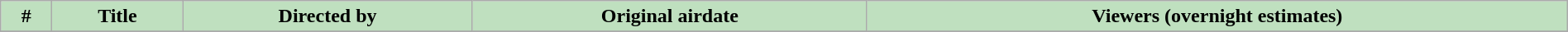<table class="wikitable plainrowheaders" style="background: #ffffff; width: 100%;">
<tr>
<th style="background: #bfe0bf;">#</th>
<th style="background: #bfe0bf;">Title</th>
<th style="background: #bfe0bf;">Directed by</th>
<th style="background: #bfe0bf;">Original airdate</th>
<th style="background: #bfe0bf;">Viewers (overnight estimates)</th>
</tr>
<tr>
</tr>
</table>
